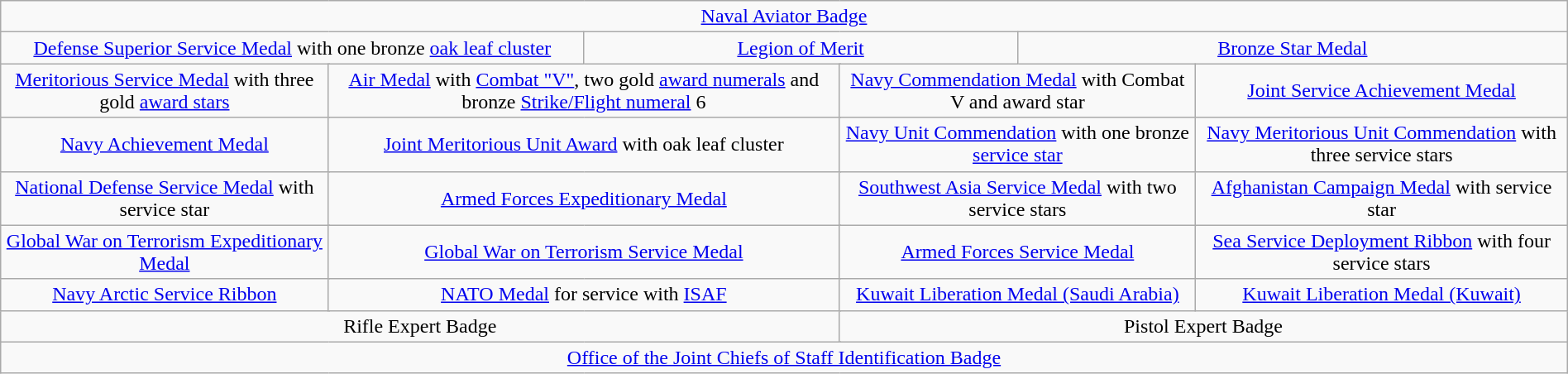<table class="wikitable" style="margin:1em auto; text-align:center;">
<tr>
<td colspan="16"><a href='#'>Naval Aviator Badge</a></td>
</tr>
<tr>
<td colspan="5"><a href='#'>Defense Superior Service Medal</a> with one bronze <a href='#'>oak leaf cluster</a></td>
<td colspan="6"><a href='#'>Legion of Merit</a></td>
<td colspan="5"><a href='#'>Bronze Star Medal</a></td>
</tr>
<tr>
<td colspan="4"><a href='#'>Meritorious Service Medal</a> with three gold <a href='#'>award stars</a></td>
<td colspan="4"><a href='#'>Air Medal</a> with <a href='#'>Combat "V"</a>, two gold <a href='#'>award numerals</a> and bronze <a href='#'>Strike/Flight numeral</a> 6</td>
<td colspan="4"><a href='#'>Navy Commendation Medal</a> with Combat V and award star</td>
<td colspan="4"><a href='#'>Joint Service Achievement Medal</a></td>
</tr>
<tr>
<td colspan="4"><a href='#'>Navy Achievement Medal</a></td>
<td colspan="4"><a href='#'>Joint Meritorious Unit Award</a> with oak leaf cluster</td>
<td colspan="4"><a href='#'>Navy Unit Commendation</a> with one bronze <a href='#'>service star</a></td>
<td colspan="4"><a href='#'>Navy Meritorious Unit Commendation</a> with three service stars</td>
</tr>
<tr>
<td colspan="4"><a href='#'>National Defense Service Medal</a> with service star</td>
<td colspan="4"><a href='#'>Armed Forces Expeditionary Medal</a></td>
<td colspan="4"><a href='#'>Southwest Asia Service Medal</a> with two service stars</td>
<td colspan="4"><a href='#'>Afghanistan Campaign Medal</a> with service star</td>
</tr>
<tr>
<td colspan="4"><a href='#'>Global War on Terrorism Expeditionary Medal</a></td>
<td colspan="4"><a href='#'>Global War on Terrorism Service Medal</a></td>
<td colspan="4"><a href='#'>Armed Forces Service Medal</a></td>
<td colspan="4"><a href='#'>Sea Service Deployment Ribbon</a> with four service stars</td>
</tr>
<tr>
<td colspan="4"><a href='#'>Navy Arctic Service Ribbon</a></td>
<td colspan="4"><a href='#'>NATO Medal</a> for service with <a href='#'>ISAF</a></td>
<td colspan="4"><a href='#'>Kuwait Liberation Medal (Saudi Arabia)</a></td>
<td colspan="4"><a href='#'>Kuwait Liberation Medal (Kuwait)</a></td>
</tr>
<tr>
<td colspan="8">Rifle Expert Badge</td>
<td colspan="8">Pistol Expert Badge</td>
</tr>
<tr>
<td colspan="16"><a href='#'>Office of the Joint Chiefs of Staff Identification Badge</a></td>
</tr>
</table>
